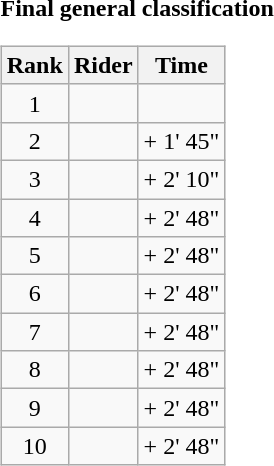<table>
<tr>
<td><strong>Final general classification</strong><br><table class="wikitable">
<tr>
<th scope="col">Rank</th>
<th scope="col">Rider</th>
<th scope="col">Time</th>
</tr>
<tr>
<td style="text-align:center;">1</td>
<td></td>
<td style="text-align:right;"></td>
</tr>
<tr>
<td style="text-align:center;">2</td>
<td></td>
<td style="text-align:right;">+ 1' 45"</td>
</tr>
<tr>
<td style="text-align:center;">3</td>
<td></td>
<td style="text-align:right;">+ 2' 10"</td>
</tr>
<tr>
<td style="text-align:center;">4</td>
<td></td>
<td style="text-align:right;">+ 2' 48"</td>
</tr>
<tr>
<td style="text-align:center;">5</td>
<td></td>
<td style="text-align:right;">+ 2' 48"</td>
</tr>
<tr>
<td style="text-align:center;">6</td>
<td></td>
<td style="text-align:right;">+ 2' 48"</td>
</tr>
<tr>
<td style="text-align:center;">7</td>
<td></td>
<td style="text-align:right;">+ 2' 48"</td>
</tr>
<tr>
<td style="text-align:center;">8</td>
<td></td>
<td style="text-align:right;">+ 2' 48"</td>
</tr>
<tr>
<td style="text-align:center;">9</td>
<td></td>
<td style="text-align:right;">+ 2' 48"</td>
</tr>
<tr>
<td style="text-align:center;">10</td>
<td></td>
<td style="text-align:right;">+ 2' 48"</td>
</tr>
</table>
</td>
</tr>
</table>
